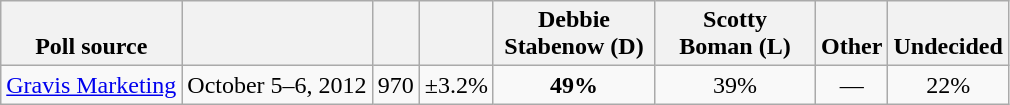<table class="wikitable" style="text-align:center">
<tr valign= bottom>
<th>Poll source</th>
<th></th>
<th></th>
<th></th>
<th style="width:100px;">Debbie<br>Stabenow (D)</th>
<th style="width:100px;">Scotty<br>Boman (L)</th>
<th>Other</th>
<th>Undecided</th>
</tr>
<tr>
<td align=left><a href='#'>Gravis Marketing</a></td>
<td>October 5–6, 2012</td>
<td>970</td>
<td>±3.2%</td>
<td><strong>49%</strong></td>
<td>39%</td>
<td>—</td>
<td>22%</td>
</tr>
</table>
